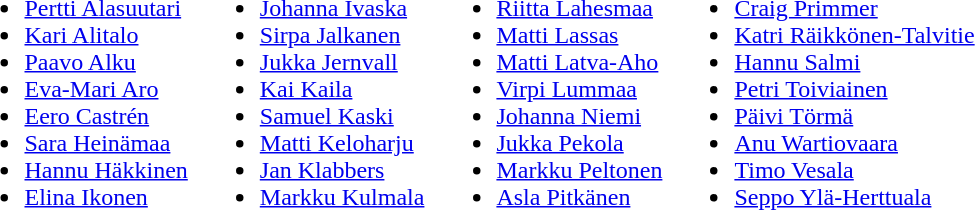<table>
<tr ---- valign="top">
<td><br><ul><li><a href='#'>Pertti Alasuutari</a></li><li><a href='#'>Kari Alitalo</a></li><li><a href='#'>Paavo Alku</a></li><li><a href='#'>Eva-Mari Aro</a></li><li><a href='#'>Eero Castrén</a></li><li><a href='#'>Sara Heinämaa</a></li><li><a href='#'>Hannu Häkkinen</a></li><li><a href='#'>Elina Ikonen</a></li></ul></td>
<td></td>
<td><br><ul><li><a href='#'>Johanna Ivaska</a></li><li><a href='#'>Sirpa Jalkanen</a></li><li><a href='#'>Jukka Jernvall</a></li><li><a href='#'>Kai Kaila</a></li><li><a href='#'>Samuel Kaski</a></li><li><a href='#'>Matti Keloharju</a></li><li><a href='#'>Jan Klabbers</a></li><li><a href='#'>Markku Kulmala</a></li></ul></td>
<td></td>
<td><br><ul><li><a href='#'>Riitta Lahesmaa</a></li><li><a href='#'>Matti Lassas</a></li><li><a href='#'>Matti Latva-Aho</a></li><li><a href='#'>Virpi Lummaa</a></li><li><a href='#'>Johanna Niemi</a></li><li><a href='#'>Jukka Pekola</a></li><li><a href='#'>Markku Peltonen</a></li><li><a href='#'>Asla Pitkänen</a></li></ul></td>
<td></td>
<td><br><ul><li><a href='#'>Craig Primmer</a></li><li><a href='#'>Katri Räikkönen-Talvitie</a></li><li><a href='#'>Hannu Salmi</a></li><li><a href='#'>Petri Toiviainen</a></li><li><a href='#'>Päivi Törmä</a></li><li><a href='#'>Anu Wartiovaara</a></li><li><a href='#'>Timo Vesala</a></li><li><a href='#'>Seppo Ylä-Herttuala</a></li></ul></td>
</tr>
</table>
